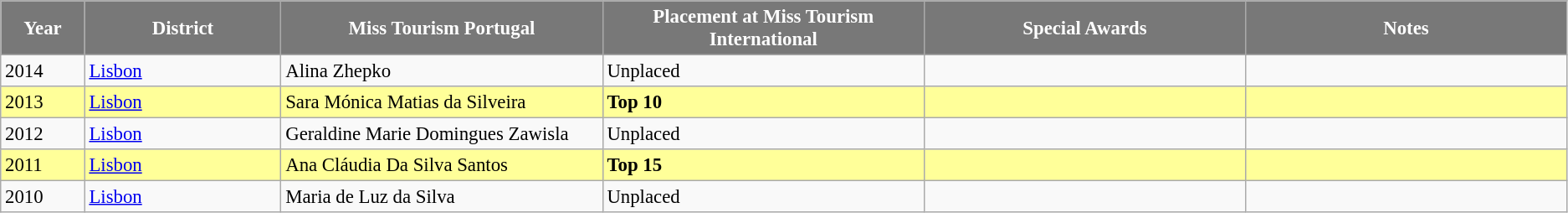<table class="wikitable " style="font-size: 95%;">
<tr>
<th width="60" style="background-color:#787878;color:#FFFFFF;">Year</th>
<th width="150" style="background-color:#787878;color:#FFFFFF;">District</th>
<th width="250" style="background-color:#787878;color:#FFFFFF;">Miss Tourism Portugal</th>
<th width="250" style="background-color:#787878;color:#FFFFFF;">Placement at Miss Tourism International</th>
<th width="250" style="background-color:#787878;color:#FFFFFF;">Special Awards</th>
<th width="250" style="background-color:#787878;color:#FFFFFF;">Notes</th>
</tr>
<tr>
<td>2014</td>
<td><a href='#'>Lisbon</a></td>
<td>Alina Zhepko</td>
<td>Unplaced</td>
<td></td>
<td></td>
</tr>
<tr style="background-color:#FFFF99;">
<td>2013</td>
<td><a href='#'>Lisbon</a></td>
<td>Sara Mónica Matias da Silveira</td>
<td><strong>Top 10</strong></td>
<td></td>
<td></td>
</tr>
<tr>
<td>2012</td>
<td><a href='#'>Lisbon</a></td>
<td>Geraldine Marie Domingues Zawisla</td>
<td>Unplaced</td>
<td></td>
<td></td>
</tr>
<tr style="background-color:#FFFF99;">
<td>2011</td>
<td><a href='#'>Lisbon</a></td>
<td>Ana Cláudia Da Silva Santos</td>
<td><strong>Top 15</strong></td>
<td></td>
<td></td>
</tr>
<tr>
<td>2010</td>
<td><a href='#'>Lisbon</a></td>
<td>Maria de Luz da Silva</td>
<td>Unplaced</td>
<td></td>
<td></td>
</tr>
</table>
